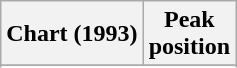<table class="wikitable sortable">
<tr>
<th>Chart (1993)</th>
<th>Peak<br>position</th>
</tr>
<tr>
</tr>
<tr>
</tr>
</table>
